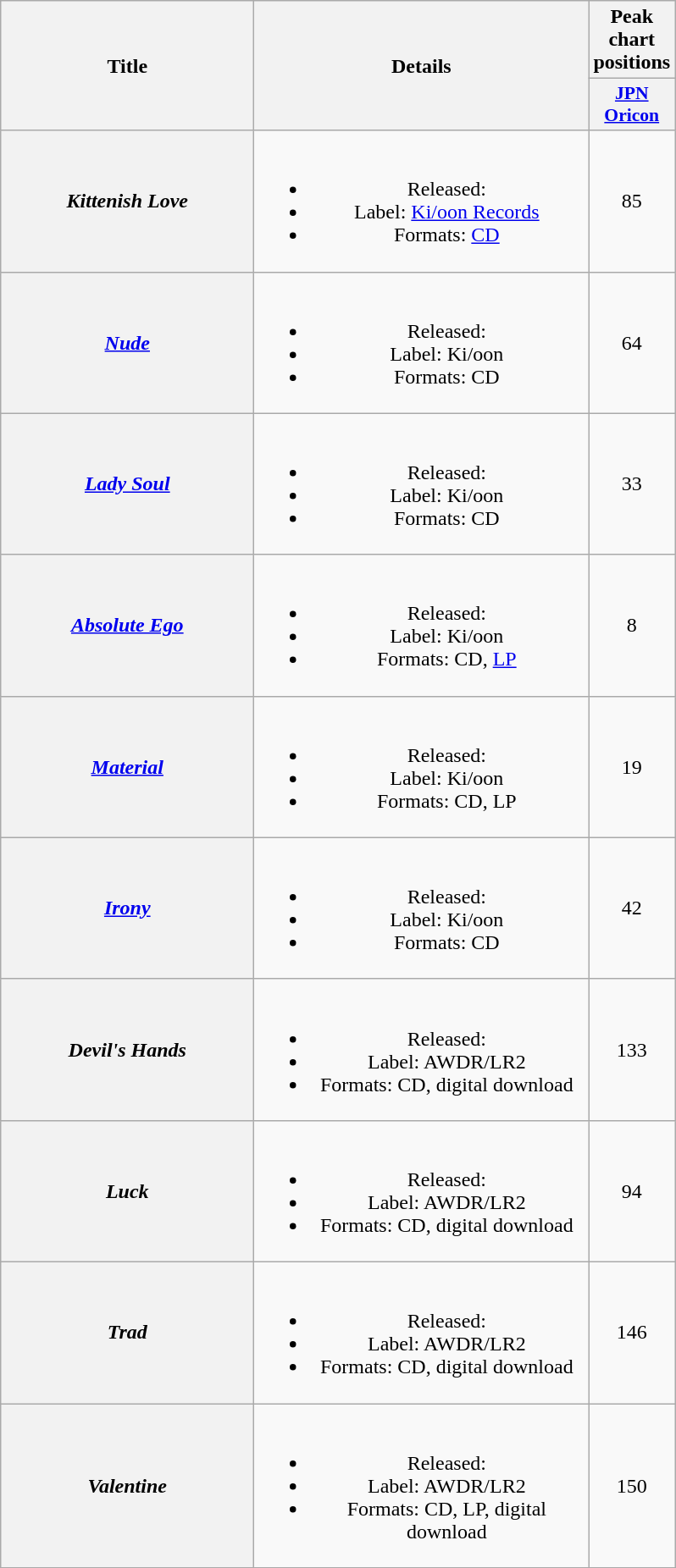<table class="wikitable plainrowheaders" style="text-align:center;">
<tr>
<th scope="col" rowspan="2" style="width:12em;">Title</th>
<th scope="col" rowspan="2" style="width:16em;">Details</th>
<th scope="col" colspan="1">Peak chart positions</th>
</tr>
<tr>
<th scope="col" style="width:3em;font-size:90%;"><a href='#'>JPN<br>Oricon</a><br></th>
</tr>
<tr>
<th scope="row"><em>Kittenish Love</em></th>
<td><br><ul><li>Released: </li><li>Label: <a href='#'>Ki/oon Records</a></li><li>Formats: <a href='#'>CD</a></li></ul></td>
<td>85</td>
</tr>
<tr>
<th scope="row"><em><a href='#'>Nude</a></em></th>
<td><br><ul><li>Released: </li><li>Label: Ki/oon</li><li>Formats: CD</li></ul></td>
<td>64</td>
</tr>
<tr>
<th scope="row"><em><a href='#'>Lady Soul</a></em></th>
<td><br><ul><li>Released: </li><li>Label: Ki/oon</li><li>Formats: CD</li></ul></td>
<td>33</td>
</tr>
<tr>
<th scope="row"><em><a href='#'>Absolute Ego</a></em></th>
<td><br><ul><li>Released: </li><li>Label: Ki/oon</li><li>Formats: CD, <a href='#'>LP</a></li></ul></td>
<td>8</td>
</tr>
<tr>
<th scope="row"><em><a href='#'>Material</a></em></th>
<td><br><ul><li>Released: </li><li>Label: Ki/oon</li><li>Formats: CD, LP</li></ul></td>
<td>19</td>
</tr>
<tr>
<th scope="row"><em><a href='#'>Irony</a></em></th>
<td><br><ul><li>Released: </li><li>Label: Ki/oon</li><li>Formats: CD</li></ul></td>
<td>42</td>
</tr>
<tr>
<th scope="row"><em>Devil's Hands</em></th>
<td><br><ul><li>Released: </li><li>Label: AWDR/LR2</li><li>Formats: CD, digital download</li></ul></td>
<td>133</td>
</tr>
<tr>
<th scope="row"><em>Luck</em></th>
<td><br><ul><li>Released: </li><li>Label: AWDR/LR2</li><li>Formats: CD, digital download</li></ul></td>
<td>94</td>
</tr>
<tr>
<th scope="row"><em>Trad</em></th>
<td><br><ul><li>Released: </li><li>Label: AWDR/LR2</li><li>Formats: CD, digital download</li></ul></td>
<td>146</td>
</tr>
<tr>
<th scope="row"><em>Valentine</em></th>
<td><br><ul><li>Released: </li><li>Label: AWDR/LR2</li><li>Formats: CD, LP, digital download</li></ul></td>
<td>150</td>
</tr>
</table>
